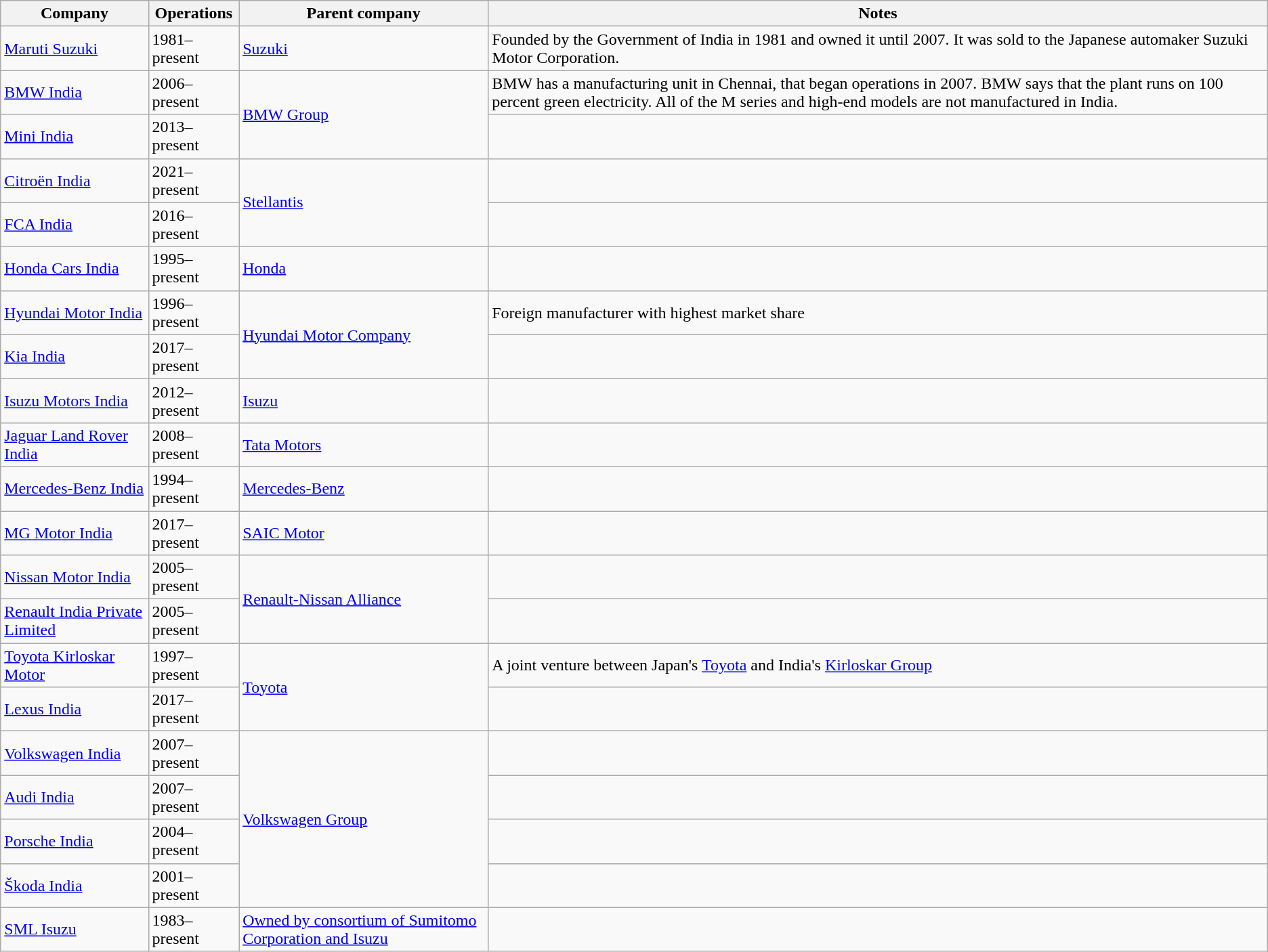<table class="wikitable sotable">
<tr>
<th>Company</th>
<th>Operations</th>
<th>Parent company</th>
<th>Notes</th>
</tr>
<tr>
<td><a href='#'>Maruti Suzuki</a></td>
<td>1981–present</td>
<td><a href='#'>Suzuki</a></td>
<td>Founded by the Government of India in 1981 and owned it until 2007. It was sold to the Japanese automaker Suzuki Motor Corporation.</td>
</tr>
<tr>
<td><a href='#'>BMW India</a></td>
<td>2006–present</td>
<td rowspan="2"><a href='#'>BMW Group</a></td>
<td>BMW has a manufacturing unit in Chennai, that began operations in 2007. BMW says that the plant runs on 100 percent green electricity. All of the M series and high-end models are not manufactured in India.</td>
</tr>
<tr>
<td><a href='#'>Mini India</a></td>
<td>2013–present</td>
<td></td>
</tr>
<tr>
<td><a href='#'>Citroën India</a></td>
<td>2021–present</td>
<td rowspan="2"><a href='#'>Stellantis</a></td>
<td></td>
</tr>
<tr>
<td><a href='#'>FCA India</a></td>
<td>2016–present</td>
<td></td>
</tr>
<tr>
<td><a href='#'>Honda Cars India</a></td>
<td>1995–present</td>
<td><a href='#'>Honda</a></td>
<td></td>
</tr>
<tr>
<td><a href='#'>Hyundai Motor India</a></td>
<td>1996–present</td>
<td rowspan="2"><a href='#'>Hyundai Motor Company</a></td>
<td>Foreign manufacturer with highest market share</td>
</tr>
<tr>
<td><a href='#'>Kia India</a></td>
<td>2017–present</td>
<td></td>
</tr>
<tr>
<td><a href='#'>Isuzu Motors India</a></td>
<td>2012–present</td>
<td><a href='#'>Isuzu</a></td>
<td></td>
</tr>
<tr>
<td><a href='#'>Jaguar Land Rover India</a></td>
<td>2008–present</td>
<td><a href='#'>Tata Motors</a></td>
<td></td>
</tr>
<tr>
<td><a href='#'>Mercedes-Benz India</a></td>
<td>1994–present</td>
<td><a href='#'>Mercedes-Benz</a></td>
<td></td>
</tr>
<tr>
<td><a href='#'>MG Motor India</a></td>
<td>2017–present</td>
<td><a href='#'>SAIC Motor</a></td>
<td></td>
</tr>
<tr>
<td><a href='#'>Nissan Motor India</a></td>
<td>2005–present</td>
<td rowspan="2"><a href='#'>Renault-Nissan Alliance</a></td>
<td></td>
</tr>
<tr>
<td><a href='#'>Renault India Private Limited</a></td>
<td>2005–present</td>
<td></td>
</tr>
<tr>
<td><a href='#'>Toyota Kirloskar Motor</a></td>
<td>1997–present</td>
<td rowspan="2"><a href='#'>Toyota</a></td>
<td>A joint venture between Japan's <a href='#'>Toyota</a> and India's <a href='#'>Kirloskar Group</a></td>
</tr>
<tr>
<td><a href='#'>Lexus India</a></td>
<td>2017–present</td>
<td></td>
</tr>
<tr>
<td><a href='#'>Volkswagen India</a></td>
<td>2007–present</td>
<td rowspan="4"><a href='#'>Volkswagen Group</a></td>
<td></td>
</tr>
<tr>
<td><a href='#'>Audi India</a></td>
<td>2007–present</td>
<td></td>
</tr>
<tr>
<td><a href='#'>Porsche India</a></td>
<td>2004–present</td>
<td></td>
</tr>
<tr>
<td><a href='#'>Škoda India</a></td>
<td>2001–present</td>
<td></td>
</tr>
<tr>
<td><a href='#'>SML Isuzu</a></td>
<td>1983–present</td>
<td rowspan="2"><a href='#'>Owned by consortium of Sumitomo Corporation  and Isuzu</a></td>
<td></td>
</tr>
</table>
